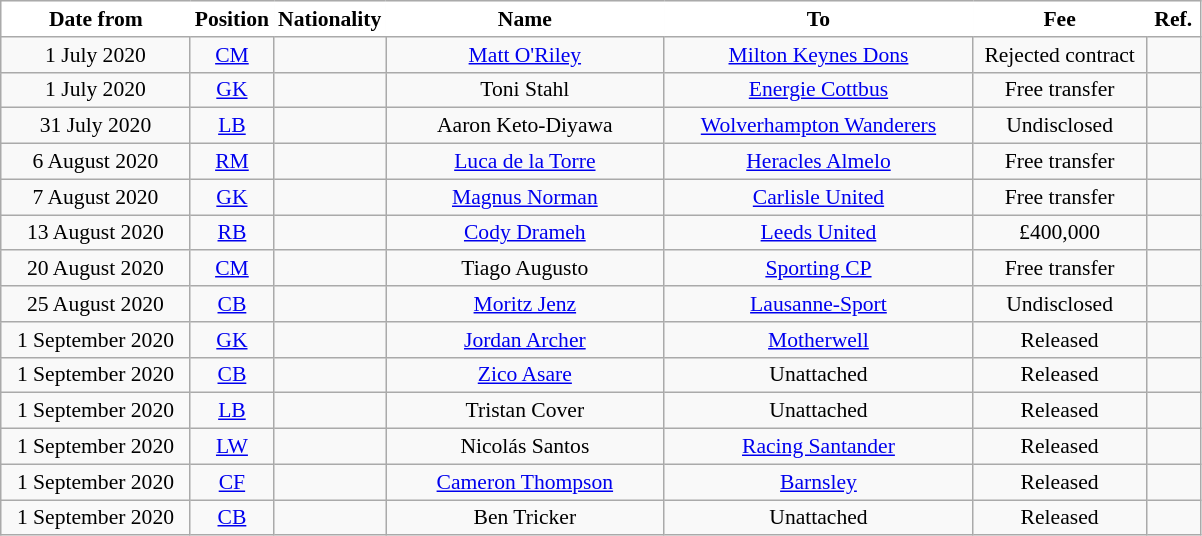<table class="wikitable"  style="text-align:center; font-size:90%; ">
<tr>
<th style="background:white; color:black; border:black; width:120px;">Date from</th>
<th style="background:white; color:black; border:black; width:50px;">Position</th>
<th style="background:white; color:black; border:black; width:50px;">Nationality</th>
<th style="background:white; color:black; border:black; width:180px;">Name</th>
<th style="background:white; color:black; border:black; width:200px;">To</th>
<th style="background:white; color:black; border:black; width:110px;">Fee</th>
<th style="background:white; color:black; border:black; width:30px;">Ref.</th>
</tr>
<tr>
<td>1 July 2020</td>
<td><a href='#'>CM</a></td>
<td></td>
<td><a href='#'>Matt O'Riley</a></td>
<td> <a href='#'>Milton Keynes Dons</a></td>
<td>Rejected contract</td>
<td></td>
</tr>
<tr>
<td>1 July 2020</td>
<td><a href='#'>GK</a></td>
<td></td>
<td>Toni Stahl</td>
<td> <a href='#'>Energie Cottbus</a></td>
<td>Free transfer</td>
<td></td>
</tr>
<tr>
<td>31 July 2020</td>
<td><a href='#'>LB</a></td>
<td></td>
<td>Aaron Keto-Diyawa</td>
<td> <a href='#'>Wolverhampton Wanderers</a></td>
<td>Undisclosed</td>
<td></td>
</tr>
<tr>
<td>6 August 2020</td>
<td><a href='#'>RM</a></td>
<td></td>
<td><a href='#'>Luca de la Torre</a></td>
<td> <a href='#'>Heracles Almelo</a></td>
<td>Free transfer</td>
<td></td>
</tr>
<tr>
<td>7 August 2020</td>
<td><a href='#'>GK</a></td>
<td></td>
<td><a href='#'>Magnus Norman</a></td>
<td> <a href='#'>Carlisle United</a></td>
<td>Free transfer</td>
<td></td>
</tr>
<tr>
<td>13 August 2020</td>
<td><a href='#'>RB</a></td>
<td></td>
<td><a href='#'>Cody Drameh</a></td>
<td> <a href='#'>Leeds United</a></td>
<td>£400,000</td>
<td></td>
</tr>
<tr>
<td>20 August 2020</td>
<td><a href='#'>CM</a></td>
<td></td>
<td>Tiago Augusto</td>
<td> <a href='#'>Sporting CP</a></td>
<td>Free transfer</td>
<td></td>
</tr>
<tr>
<td>25 August 2020</td>
<td><a href='#'>CB</a></td>
<td></td>
<td><a href='#'>Moritz Jenz</a></td>
<td> <a href='#'>Lausanne-Sport</a></td>
<td>Undisclosed</td>
<td></td>
</tr>
<tr>
<td>1 September 2020</td>
<td><a href='#'>GK</a></td>
<td></td>
<td><a href='#'>Jordan Archer</a></td>
<td> <a href='#'>Motherwell</a></td>
<td>Released</td>
<td></td>
</tr>
<tr>
<td>1 September 2020</td>
<td><a href='#'>CB</a></td>
<td></td>
<td><a href='#'>Zico Asare</a></td>
<td> Unattached</td>
<td>Released</td>
<td></td>
</tr>
<tr>
<td>1 September 2020</td>
<td><a href='#'>LB</a></td>
<td></td>
<td>Tristan Cover</td>
<td> Unattached</td>
<td>Released</td>
<td></td>
</tr>
<tr>
<td>1 September 2020</td>
<td><a href='#'>LW</a></td>
<td></td>
<td>Nicolás Santos</td>
<td> <a href='#'>Racing Santander</a></td>
<td>Released</td>
<td></td>
</tr>
<tr>
<td>1 September 2020</td>
<td><a href='#'>CF</a></td>
<td></td>
<td><a href='#'>Cameron Thompson</a></td>
<td> <a href='#'>Barnsley</a></td>
<td>Released</td>
<td></td>
</tr>
<tr>
<td>1 September 2020</td>
<td><a href='#'>CB</a></td>
<td></td>
<td>Ben Tricker</td>
<td> Unattached</td>
<td>Released</td>
<td></td>
</tr>
</table>
